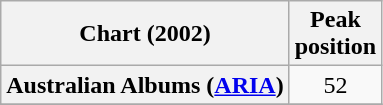<table class="wikitable sortable plainrowheaders" style="text-align:center;">
<tr>
<th>Chart (2002)</th>
<th>Peak<br>position</th>
</tr>
<tr>
<th scope="row">Australian Albums (<a href='#'>ARIA</a>)</th>
<td>52</td>
</tr>
<tr>
</tr>
</table>
